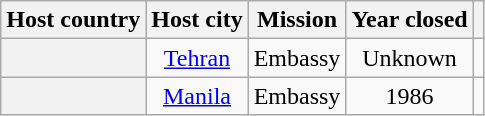<table class="wikitable plainrowheaders" style="text-align:center;">
<tr>
<th scope="col">Host country</th>
<th scope="col">Host city</th>
<th scope="col">Mission</th>
<th scope="col">Year closed</th>
<th scope="col"></th>
</tr>
<tr>
<th scope="row"></th>
<td><a href='#'>Tehran</a></td>
<td>Embassy</td>
<td>Unknown</td>
<td></td>
</tr>
<tr>
<th scope="row"></th>
<td><a href='#'>Manila</a></td>
<td>Embassy</td>
<td>1986</td>
<td></td>
</tr>
</table>
